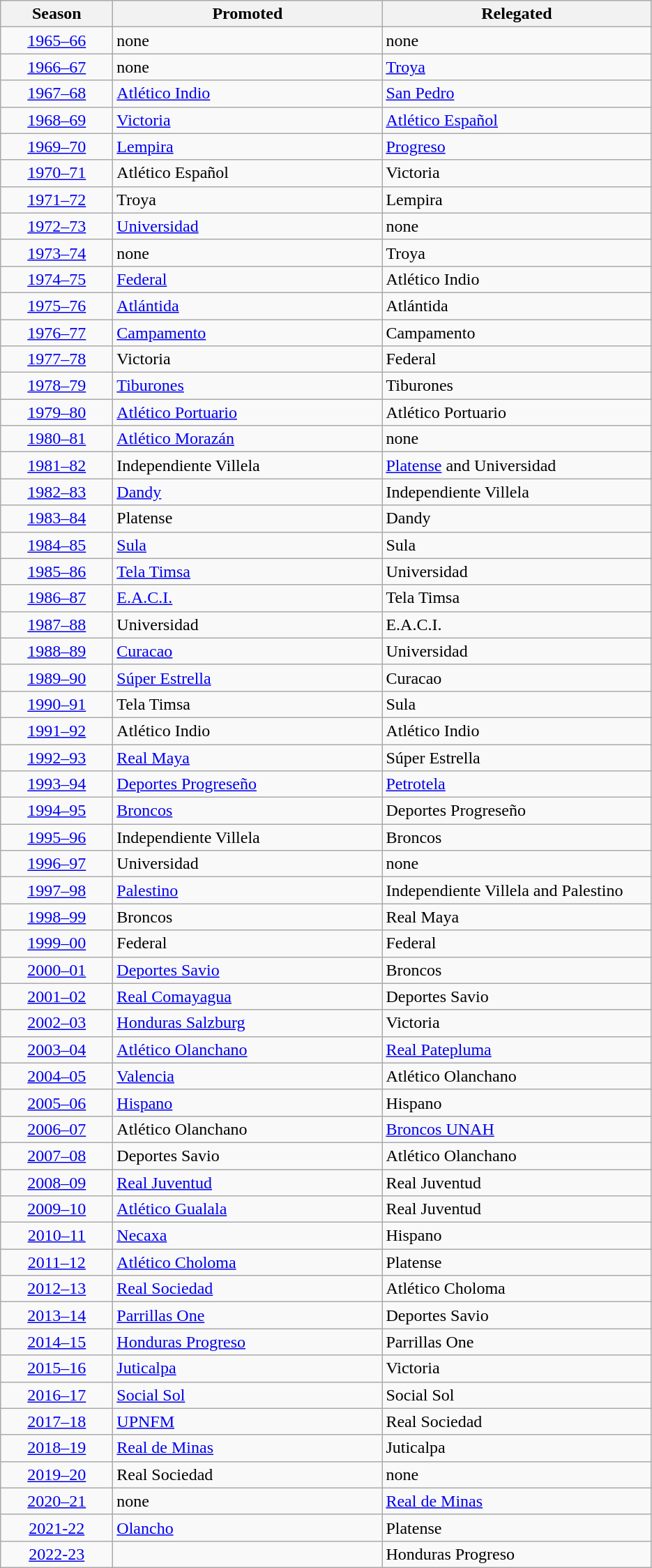<table class="wikitable">
<tr>
<th width="100">Season</th>
<th width="250">Promoted</th>
<th width="250">Relegated</th>
</tr>
<tr>
<td align="center"><a href='#'>1965–66</a></td>
<td>none</td>
<td>none</td>
</tr>
<tr>
<td align="center"><a href='#'>1966–67</a></td>
<td>none</td>
<td><a href='#'>Troya</a></td>
</tr>
<tr>
<td align="center"><a href='#'>1967–68</a></td>
<td><a href='#'>Atlético Indio</a></td>
<td><a href='#'>San Pedro</a></td>
</tr>
<tr>
<td align="center"><a href='#'>1968–69</a></td>
<td><a href='#'>Victoria</a></td>
<td><a href='#'>Atlético Español</a></td>
</tr>
<tr>
<td align="center"><a href='#'>1969–70</a></td>
<td><a href='#'>Lempira</a></td>
<td><a href='#'>Progreso</a></td>
</tr>
<tr>
<td align="center"><a href='#'>1970–71</a></td>
<td>Atlético Español</td>
<td>Victoria</td>
</tr>
<tr>
<td align="center"><a href='#'>1971–72</a></td>
<td>Troya</td>
<td>Lempira</td>
</tr>
<tr>
<td align="center"><a href='#'>1972–73</a></td>
<td><a href='#'>Universidad</a></td>
<td>none</td>
</tr>
<tr>
<td align="center"><a href='#'>1973–74</a></td>
<td>none</td>
<td>Troya</td>
</tr>
<tr>
<td align="center"><a href='#'>1974–75</a></td>
<td><a href='#'>Federal</a></td>
<td>Atlético Indio</td>
</tr>
<tr>
<td align="center"><a href='#'>1975–76</a></td>
<td><a href='#'>Atlántida</a></td>
<td>Atlántida</td>
</tr>
<tr>
<td align="center"><a href='#'>1976–77</a></td>
<td><a href='#'>Campamento</a></td>
<td>Campamento</td>
</tr>
<tr>
<td align="center"><a href='#'>1977–78</a></td>
<td>Victoria</td>
<td>Federal</td>
</tr>
<tr>
<td align="center"><a href='#'>1978–79</a></td>
<td><a href='#'>Tiburones</a></td>
<td>Tiburones</td>
</tr>
<tr>
<td align="center"><a href='#'>1979–80</a></td>
<td><a href='#'>Atlético Portuario</a></td>
<td>Atlético Portuario</td>
</tr>
<tr>
<td align="center"><a href='#'>1980–81</a></td>
<td><a href='#'>Atlético Morazán</a></td>
<td>none</td>
</tr>
<tr>
<td align="center"><a href='#'>1981–82</a></td>
<td>Independiente Villela</td>
<td><a href='#'>Platense</a> and Universidad</td>
</tr>
<tr>
<td align="center"><a href='#'>1982–83</a></td>
<td><a href='#'>Dandy</a></td>
<td>Independiente Villela</td>
</tr>
<tr>
<td align="center"><a href='#'>1983–84</a></td>
<td>Platense</td>
<td>Dandy</td>
</tr>
<tr>
<td align="center"><a href='#'>1984–85</a></td>
<td><a href='#'>Sula</a></td>
<td>Sula</td>
</tr>
<tr>
<td align="center"><a href='#'>1985–86</a></td>
<td><a href='#'>Tela Timsa</a></td>
<td>Universidad</td>
</tr>
<tr>
<td align="center"><a href='#'>1986–87</a></td>
<td><a href='#'>E.A.C.I.</a></td>
<td>Tela Timsa</td>
</tr>
<tr>
<td align="center"><a href='#'>1987–88</a></td>
<td>Universidad</td>
<td>E.A.C.I.</td>
</tr>
<tr>
<td align="center"><a href='#'>1988–89</a></td>
<td><a href='#'>Curacao</a></td>
<td>Universidad</td>
</tr>
<tr>
<td align="center"><a href='#'>1989–90</a></td>
<td><a href='#'>Súper Estrella</a></td>
<td>Curacao</td>
</tr>
<tr>
<td align="center"><a href='#'>1990–91</a></td>
<td>Tela Timsa</td>
<td>Sula</td>
</tr>
<tr>
<td align="center"><a href='#'>1991–92</a></td>
<td>Atlético Indio</td>
<td>Atlético Indio</td>
</tr>
<tr>
<td align="center"><a href='#'>1992–93</a></td>
<td><a href='#'>Real Maya</a></td>
<td>Súper Estrella</td>
</tr>
<tr>
<td align="center"><a href='#'>1993–94</a></td>
<td><a href='#'>Deportes Progreseño</a></td>
<td><a href='#'>Petrotela</a></td>
</tr>
<tr>
<td align="center"><a href='#'>1994–95</a></td>
<td><a href='#'>Broncos</a></td>
<td>Deportes Progreseño</td>
</tr>
<tr>
<td align="center"><a href='#'>1995–96</a></td>
<td>Independiente Villela</td>
<td>Broncos</td>
</tr>
<tr>
<td align="center"><a href='#'>1996–97</a></td>
<td>Universidad</td>
<td>none</td>
</tr>
<tr>
<td align="center"><a href='#'>1997–98</a></td>
<td><a href='#'>Palestino</a></td>
<td>Independiente Villela and Palestino</td>
</tr>
<tr>
<td align="center"><a href='#'>1998–99</a></td>
<td>Broncos</td>
<td>Real Maya</td>
</tr>
<tr>
<td align="center"><a href='#'>1999–00</a></td>
<td>Federal</td>
<td>Federal</td>
</tr>
<tr>
<td align="center"><a href='#'>2000–01</a></td>
<td><a href='#'>Deportes Savio</a></td>
<td>Broncos</td>
</tr>
<tr>
<td align="center"><a href='#'>2001–02</a></td>
<td><a href='#'>Real Comayagua</a></td>
<td>Deportes Savio</td>
</tr>
<tr>
<td align="center"><a href='#'>2002–03</a></td>
<td><a href='#'>Honduras Salzburg</a></td>
<td>Victoria</td>
</tr>
<tr>
<td align="center"><a href='#'>2003–04</a></td>
<td><a href='#'>Atlético Olanchano</a></td>
<td><a href='#'>Real Patepluma</a></td>
</tr>
<tr>
<td align="center"><a href='#'>2004–05</a></td>
<td><a href='#'>Valencia</a></td>
<td>Atlético Olanchano</td>
</tr>
<tr>
<td align="center"><a href='#'>2005–06</a></td>
<td><a href='#'>Hispano</a></td>
<td>Hispano</td>
</tr>
<tr>
<td align="center"><a href='#'>2006–07</a></td>
<td>Atlético Olanchano</td>
<td><a href='#'>Broncos UNAH</a></td>
</tr>
<tr>
<td align="center"><a href='#'>2007–08</a></td>
<td>Deportes Savio</td>
<td>Atlético Olanchano</td>
</tr>
<tr>
<td align="center"><a href='#'>2008–09</a></td>
<td><a href='#'>Real Juventud</a></td>
<td>Real Juventud</td>
</tr>
<tr>
<td align="center"><a href='#'>2009–10</a></td>
<td><a href='#'>Atlético Gualala</a></td>
<td>Real Juventud</td>
</tr>
<tr>
<td align="center"><a href='#'>2010–11</a></td>
<td><a href='#'>Necaxa</a></td>
<td>Hispano</td>
</tr>
<tr>
<td align="center"><a href='#'>2011–12</a></td>
<td><a href='#'>Atlético Choloma</a></td>
<td>Platense</td>
</tr>
<tr>
<td align="center"><a href='#'>2012–13</a></td>
<td><a href='#'>Real Sociedad</a></td>
<td>Atlético Choloma</td>
</tr>
<tr>
<td align="center"><a href='#'>2013–14</a></td>
<td><a href='#'>Parrillas One</a></td>
<td>Deportes Savio</td>
</tr>
<tr>
<td align="center"><a href='#'>2014–15</a></td>
<td><a href='#'>Honduras Progreso</a></td>
<td>Parrillas One</td>
</tr>
<tr>
<td align="center"><a href='#'>2015–16</a></td>
<td><a href='#'>Juticalpa</a></td>
<td>Victoria</td>
</tr>
<tr>
<td align="center"><a href='#'>2016–17</a></td>
<td><a href='#'>Social Sol</a></td>
<td>Social Sol</td>
</tr>
<tr>
<td align="center"><a href='#'>2017–18</a></td>
<td><a href='#'>UPNFM</a></td>
<td>Real Sociedad</td>
</tr>
<tr>
<td align="center"><a href='#'>2018–19</a></td>
<td><a href='#'>Real de Minas</a></td>
<td>Juticalpa</td>
</tr>
<tr>
<td align="center"><a href='#'>2019–20</a></td>
<td>Real Sociedad</td>
<td>none</td>
</tr>
<tr>
<td align="center"><a href='#'>2020–21</a></td>
<td>none</td>
<td><a href='#'>Real de Minas</a></td>
</tr>
<tr>
<td align="center"><a href='#'>2021-22</a></td>
<td><a href='#'>Olancho</a></td>
<td>Platense</td>
</tr>
<tr>
<td align="center"><a href='#'>2022-23</a></td>
<td></td>
<td>Honduras Progreso</td>
</tr>
</table>
